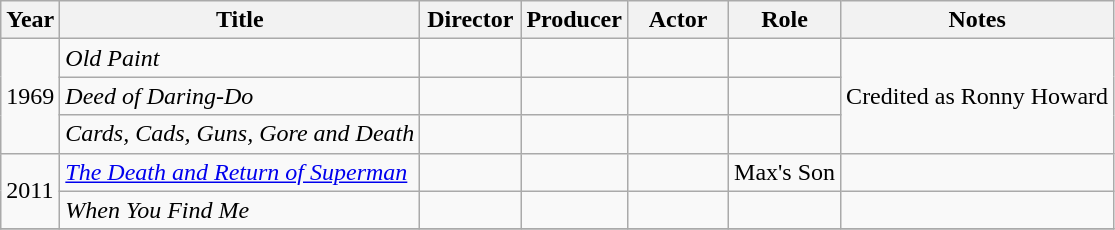<table class="wikitable">
<tr>
<th>Year</th>
<th>Title</th>
<th width=60>Director</th>
<th width=60>Producer</th>
<th width=60>Actor</th>
<th>Role</th>
<th>Notes</th>
</tr>
<tr>
<td rowspan="3">1969</td>
<td><em>Old Paint</em></td>
<td></td>
<td></td>
<td></td>
<td></td>
<td rowspan=3>Credited as Ronny Howard</td>
</tr>
<tr>
<td><em>Deed of Daring-Do</em></td>
<td></td>
<td></td>
<td></td>
<td></td>
</tr>
<tr>
<td><em>Cards, Cads, Guns, Gore and Death</em></td>
<td></td>
<td></td>
<td></td>
<td></td>
</tr>
<tr>
<td rowspan=2>2011</td>
<td><em><a href='#'>The Death and Return of Superman</a></em></td>
<td></td>
<td></td>
<td></td>
<td>Max's Son</td>
<td></td>
</tr>
<tr>
<td><em>When You Find Me</em></td>
<td></td>
<td></td>
<td></td>
<td></td>
<td></td>
</tr>
<tr>
</tr>
</table>
